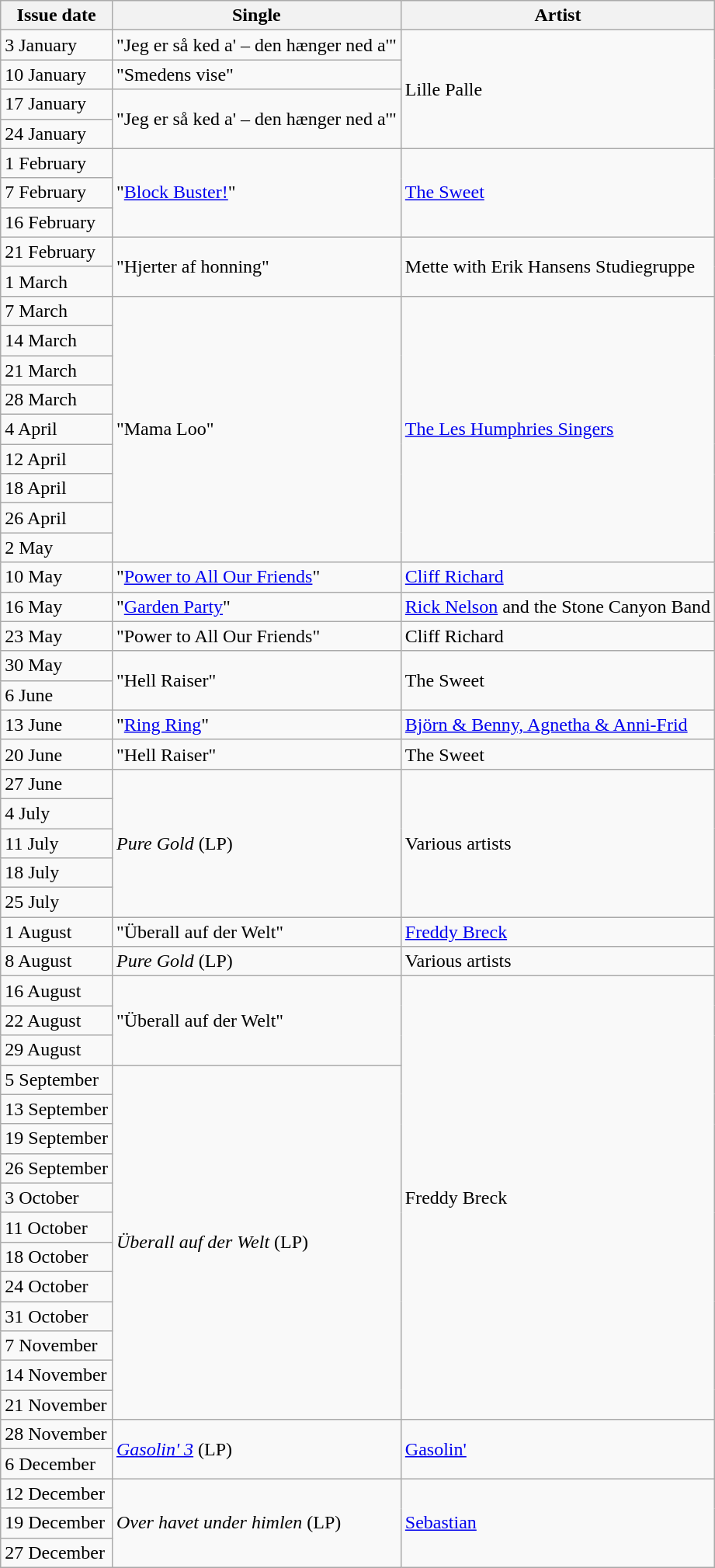<table class="wikitable plainrowheaders">
<tr>
<th>Issue date</th>
<th>Single</th>
<th>Artist</th>
</tr>
<tr>
<td>3 January</td>
<td>"Jeg er så ked a' – den hænger ned a'"</td>
<td rowspan="4">Lille Palle</td>
</tr>
<tr>
<td>10 January</td>
<td>"Smedens vise"</td>
</tr>
<tr>
<td>17 January</td>
<td rowspan="2">"Jeg er så ked a' – den hænger ned a'"</td>
</tr>
<tr>
<td>24 January</td>
</tr>
<tr>
<td>1 February</td>
<td rowspan="3">"<a href='#'>Block Buster!</a>"</td>
<td rowspan="3"><a href='#'>The Sweet</a></td>
</tr>
<tr>
<td>7 February</td>
</tr>
<tr>
<td>16 February</td>
</tr>
<tr>
<td>21 February</td>
<td rowspan="2">"Hjerter af honning"</td>
<td rowspan="2">Mette with Erik Hansens Studiegruppe</td>
</tr>
<tr>
<td>1 March</td>
</tr>
<tr>
<td>7 March</td>
<td rowspan="9">"Mama Loo"</td>
<td rowspan="9"><a href='#'>The Les Humphries Singers</a></td>
</tr>
<tr>
<td>14 March</td>
</tr>
<tr>
<td>21 March</td>
</tr>
<tr>
<td>28 March</td>
</tr>
<tr>
<td>4 April</td>
</tr>
<tr>
<td>12 April</td>
</tr>
<tr>
<td>18 April</td>
</tr>
<tr>
<td>26 April</td>
</tr>
<tr>
<td>2 May</td>
</tr>
<tr>
<td>10 May</td>
<td>"<a href='#'>Power to All Our Friends</a>"</td>
<td><a href='#'>Cliff Richard</a></td>
</tr>
<tr>
<td>16 May</td>
<td>"<a href='#'>Garden Party</a>"</td>
<td><a href='#'>Rick Nelson</a> and the Stone Canyon Band</td>
</tr>
<tr>
<td>23 May</td>
<td>"Power to All Our Friends"</td>
<td>Cliff Richard</td>
</tr>
<tr>
<td>30 May</td>
<td rowspan="2">"Hell Raiser"</td>
<td rowspan="2">The Sweet</td>
</tr>
<tr>
<td>6 June</td>
</tr>
<tr>
<td>13 June</td>
<td>"<a href='#'>Ring Ring</a>"</td>
<td><a href='#'>Björn & Benny, Agnetha & Anni-Frid</a></td>
</tr>
<tr>
<td>20 June</td>
<td>"Hell Raiser"</td>
<td>The Sweet</td>
</tr>
<tr>
<td>27 June</td>
<td rowspan="5"><em>Pure Gold</em> (LP)</td>
<td rowspan="5">Various artists</td>
</tr>
<tr>
<td>4 July</td>
</tr>
<tr>
<td>11 July</td>
</tr>
<tr>
<td>18 July</td>
</tr>
<tr>
<td>25 July</td>
</tr>
<tr>
<td>1 August</td>
<td>"Überall auf der Welt"</td>
<td><a href='#'>Freddy Breck</a></td>
</tr>
<tr>
<td>8 August</td>
<td><em>Pure Gold</em> (LP)</td>
<td>Various artists</td>
</tr>
<tr>
<td>16 August</td>
<td rowspan="3">"Überall auf der Welt"</td>
<td rowspan="15">Freddy Breck</td>
</tr>
<tr>
<td>22 August</td>
</tr>
<tr>
<td>29 August</td>
</tr>
<tr>
<td>5 September</td>
<td rowspan="12"><em>Überall auf der Welt</em> (LP)</td>
</tr>
<tr>
<td>13 September</td>
</tr>
<tr>
<td>19 September</td>
</tr>
<tr>
<td>26 September</td>
</tr>
<tr>
<td>3 October</td>
</tr>
<tr>
<td>11 October</td>
</tr>
<tr>
<td>18 October</td>
</tr>
<tr>
<td>24 October</td>
</tr>
<tr>
<td>31 October</td>
</tr>
<tr>
<td>7 November</td>
</tr>
<tr>
<td>14 November</td>
</tr>
<tr>
<td>21 November</td>
</tr>
<tr>
<td>28 November</td>
<td rowspan="2"><em><a href='#'>Gasolin' 3</a></em> (LP)</td>
<td rowspan="2"><a href='#'>Gasolin'</a></td>
</tr>
<tr>
<td>6 December</td>
</tr>
<tr>
<td>12 December</td>
<td rowspan="3"><em>Over havet under himlen</em> (LP)</td>
<td rowspan="3"><a href='#'>Sebastian</a></td>
</tr>
<tr>
<td>19 December</td>
</tr>
<tr>
<td>27 December</td>
</tr>
</table>
